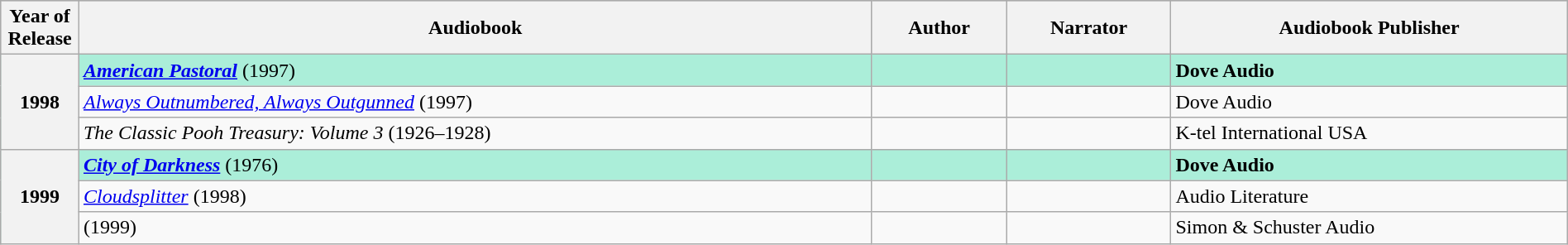<table class="wikitable sortable mw-collapsible" style="width:100%">
<tr bgcolor="#bebebe">
<th width="5%">Year of Release</th>
<th>Audiobook</th>
<th>Author</th>
<th>Narrator</th>
<th>Audiobook Publisher</th>
</tr>
<tr style="background:#ABEED9">
<th rowspan="3"><strong>1998</strong><br></th>
<td><strong><em><a href='#'>American Pastoral</a></em></strong> (1997)</td>
<td><strong></strong></td>
<td><strong></strong></td>
<td><strong>Dove Audio</strong></td>
</tr>
<tr>
<td><em><a href='#'>Always Outnumbered, Always Outgunned</a></em> (1997)</td>
<td></td>
<td></td>
<td>Dove Audio</td>
</tr>
<tr>
<td><em>The Classic Pooh Treasury: Volume 3</em> (1926–1928)</td>
<td></td>
<td></td>
<td>K-tel International USA</td>
</tr>
<tr style="background:#ABEED9">
<th rowspan="3"><strong>1999</strong><br></th>
<td><strong><em><a href='#'>City of Darkness</a></em></strong> (1976)</td>
<td><strong></strong></td>
<td><strong></strong></td>
<td><strong>Dove Audio</strong></td>
</tr>
<tr>
<td><em><a href='#'>Cloudsplitter</a></em> (1998)</td>
<td></td>
<td></td>
<td>Audio Literature</td>
</tr>
<tr>
<td><em></em> (1999)</td>
<td></td>
<td></td>
<td>Simon & Schuster Audio</td>
</tr>
</table>
